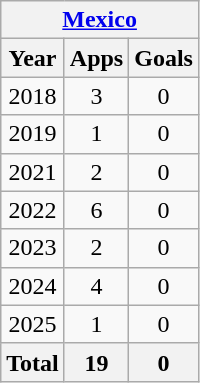<table class="wikitable" style="text-align:center">
<tr>
<th colspan=3><a href='#'>Mexico</a></th>
</tr>
<tr>
<th>Year</th>
<th>Apps</th>
<th>Goals</th>
</tr>
<tr>
<td>2018</td>
<td>3</td>
<td>0</td>
</tr>
<tr>
<td>2019</td>
<td>1</td>
<td>0</td>
</tr>
<tr>
<td>2021</td>
<td>2</td>
<td>0</td>
</tr>
<tr>
<td>2022</td>
<td>6</td>
<td>0</td>
</tr>
<tr>
<td>2023</td>
<td>2</td>
<td>0</td>
</tr>
<tr>
<td>2024</td>
<td>4</td>
<td>0</td>
</tr>
<tr>
<td>2025</td>
<td>1</td>
<td>0</td>
</tr>
<tr>
<th>Total</th>
<th>19</th>
<th>0</th>
</tr>
</table>
